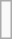<table class="wikitable">
<tr>
<td><br></td>
</tr>
</table>
